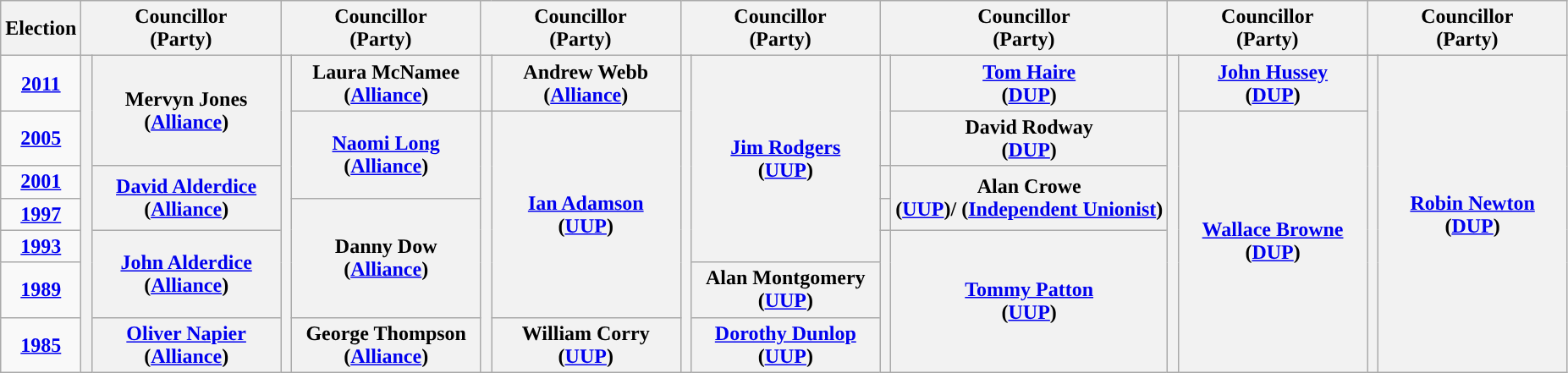<table class="wikitable" style="text-align:center">
<tr>
<th scope="col" width="50">Election</th>
<th scope="col" width="150" colspan = "2">Councillor<br> (Party)</th>
<th scope="col" width="150" colspan = "2">Councillor<br> (Party)</th>
<th scope="col" width="150" colspan = "2">Councillor<br> (Party)</th>
<th scope="col" width="150" colspan = "2">Councillor<br> (Party)</th>
<th scope="col" width="150" colspan = "2">Councillor<br> (Party)</th>
<th scope="col" width="150" colspan = "2">Councillor<br> (Party)</th>
<th scope="col" width="150" colspan = "2">Councillor<br> (Party)</th>
</tr>
<tr>
<td><strong><a href='#'>2011</a></strong></td>
<th rowspan="7" width="1" style="background-color: "></th>
<th rowspan = "2">Mervyn Jones <br> (<a href='#'>Alliance</a>)</th>
<th rowspan="7" width="1" style="background-color: "></th>
<th rowspan = "1">Laura McNamee <br> (<a href='#'>Alliance</a>)</th>
<th rowspan="1" width="1" style="background-color: "></th>
<th rowspan = "1">Andrew Webb <br> (<a href='#'>Alliance</a>)</th>
<th rowspan="7" width="1" style="background-color: "></th>
<th rowspan = "5"><a href='#'>Jim Rodgers</a> <br> (<a href='#'>UUP</a>)</th>
<th rowspan="2" width="1" style="background-color: "></th>
<th rowspan = "1"><a href='#'>Tom Haire</a> <br> (<a href='#'>DUP</a>)</th>
<th rowspan="7" width="1" style="background-color: "></th>
<th rowspan = "1"><a href='#'>John Hussey</a> <br> (<a href='#'>DUP</a>)</th>
<th rowspan="7" width="1" style="background-color: "></th>
<th rowspan = "7"><a href='#'>Robin Newton</a> <br> (<a href='#'>DUP</a>)</th>
</tr>
<tr>
<td><strong><a href='#'>2005</a></strong></td>
<th rowspan = "2"><a href='#'>Naomi Long</a> <br> (<a href='#'>Alliance</a>)</th>
<th rowspan="6" width="1" style="background-color: "></th>
<th rowspan = "5"><a href='#'>Ian Adamson</a> <br> (<a href='#'>UUP</a>)</th>
<th rowspan = "1">David Rodway <br> (<a href='#'>DUP</a>)</th>
<th rowspan = "6"><a href='#'>Wallace Browne</a> <br> (<a href='#'>DUP</a>)</th>
</tr>
<tr>
<td><strong><a href='#'>2001</a></strong></td>
<th rowspan = "2"><a href='#'>David Alderdice</a> <br> (<a href='#'>Alliance</a>)</th>
<th rowspan="1" width="1" style="background-color: "></th>
<th rowspan = "2">Alan Crowe <br> (<a href='#'>UUP</a>)/ (<a href='#'>Independent Unionist</a>)</th>
</tr>
<tr>
<td><strong><a href='#'>1997</a></strong></td>
<th rowspan = "3">Danny Dow <br> (<a href='#'>Alliance</a>)</th>
<th rowspan="1" width="1" style="background-color: "></th>
</tr>
<tr>
<td><strong><a href='#'>1993</a></strong></td>
<th rowspan = "2"><a href='#'>John Alderdice</a> <br> (<a href='#'>Alliance</a>)</th>
<th rowspan="3" width="1" style="background-color: "></th>
<th rowspan = "3"><a href='#'>Tommy Patton</a> <br> (<a href='#'>UUP</a>)</th>
</tr>
<tr>
<td><strong><a href='#'>1989</a></strong></td>
<th rowspan = "1">Alan Montgomery <br> (<a href='#'>UUP</a>)</th>
</tr>
<tr>
<td><strong><a href='#'>1985</a></strong></td>
<th rowspan = "1"><a href='#'>Oliver Napier</a> <br> (<a href='#'>Alliance</a>)</th>
<th rowspan = "1">George Thompson <br> (<a href='#'>Alliance</a>)</th>
<th rowspan = "1">William Corry <br> (<a href='#'>UUP</a>)</th>
<th rowspan = "1"><a href='#'>Dorothy Dunlop</a> <br> (<a href='#'>UUP</a>)</th>
</tr>
</table>
